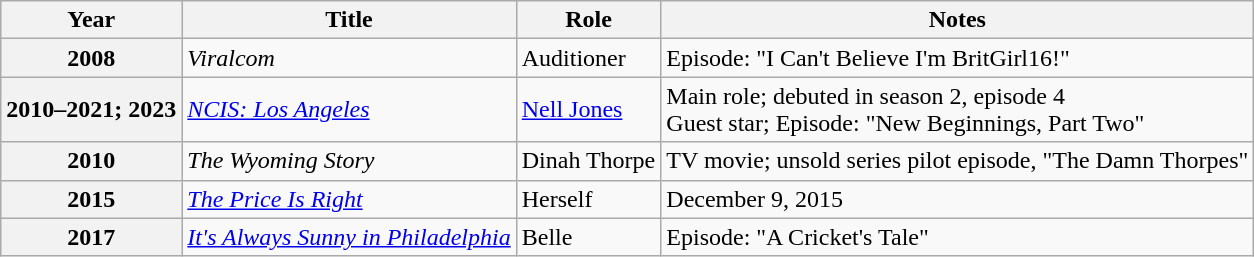<table class="wikitable">
<tr>
<th scope="col">Year</th>
<th scope="col">Title</th>
<th scope="col">Role</th>
<th scope="col">Notes</th>
</tr>
<tr>
<th scope="row">2008</th>
<td><em>Viralcom</em></td>
<td>Auditioner</td>
<td>Episode: "I Can't Believe I'm BritGirl16!"</td>
</tr>
<tr>
<th scope="row">2010–2021; 2023</th>
<td><em><a href='#'>NCIS: Los Angeles</a></em></td>
<td><a href='#'>Nell Jones</a></td>
<td>Main role; debuted in season 2, episode 4<br>Guest star; Episode: "New Beginnings, Part Two"</td>
</tr>
<tr>
<th scope="row">2010</th>
<td><em>The Wyoming Story</em></td>
<td>Dinah Thorpe</td>
<td>TV movie; unsold series pilot episode, "The Damn Thorpes"</td>
</tr>
<tr>
<th scope="row">2015</th>
<td><em><a href='#'>The Price Is Right</a></em></td>
<td>Herself</td>
<td>December 9, 2015</td>
</tr>
<tr>
<th scope="row">2017</th>
<td><em><a href='#'>It's Always Sunny in Philadelphia</a></em></td>
<td>Belle</td>
<td>Episode: "A Cricket's Tale"</td>
</tr>
</table>
